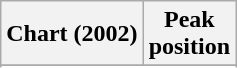<table class="wikitable sortable plainrowheaders" style="text-align:center;">
<tr>
<th>Chart (2002)</th>
<th>Peak<br>position</th>
</tr>
<tr>
</tr>
<tr>
</tr>
<tr>
</tr>
<tr>
</tr>
<tr>
</tr>
<tr>
</tr>
<tr>
</tr>
<tr>
</tr>
<tr>
</tr>
<tr>
</tr>
<tr>
</tr>
<tr>
</tr>
<tr>
</tr>
<tr>
</tr>
<tr>
</tr>
</table>
